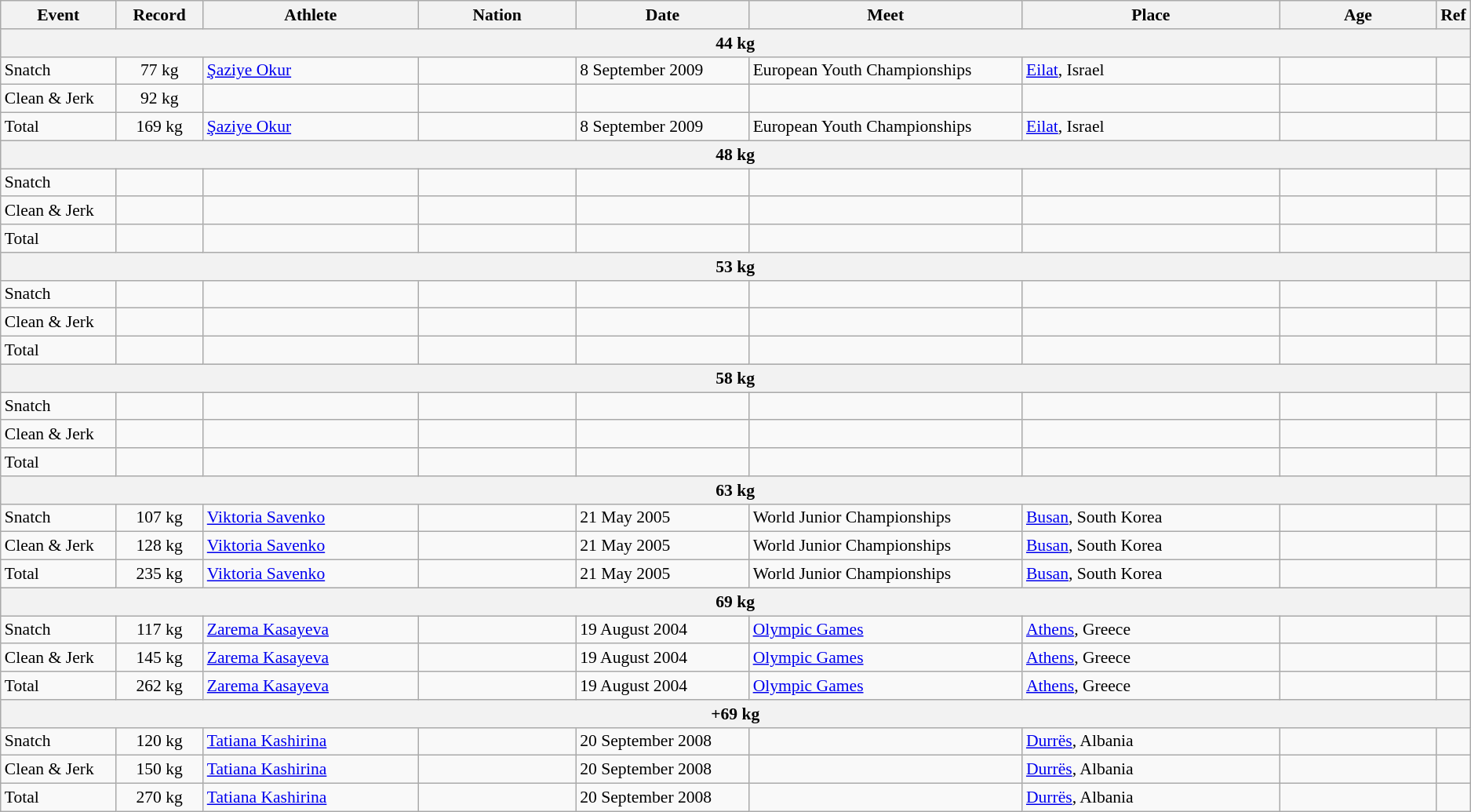<table class="wikitable" style="font-size:90%;">
<tr>
<th width=8%>Event</th>
<th width=6%>Record</th>
<th width=15%>Athlete</th>
<th width=11%>Nation</th>
<th width=12%>Date</th>
<th width=19%>Meet</th>
<th width=18%>Place</th>
<th width=11%>Age</th>
<th>Ref</th>
</tr>
<tr bgcolor="#DDDDDD">
<th colspan="9">44 kg</th>
</tr>
<tr>
<td>Snatch</td>
<td align=center>77 kg</td>
<td><a href='#'>Şaziye Okur</a></td>
<td></td>
<td>8 September 2009</td>
<td>European Youth Championships</td>
<td><a href='#'>Eilat</a>, Israel</td>
<td></td>
</tr>
<tr>
<td>Clean & Jerk</td>
<td align=center>92 kg</td>
<td></td>
<td></td>
<td></td>
<td></td>
<td></td>
<td></td>
<td></td>
</tr>
<tr>
<td>Total</td>
<td align=center>169 kg</td>
<td><a href='#'>Şaziye Okur</a></td>
<td></td>
<td>8 September 2009</td>
<td>European Youth Championships</td>
<td><a href='#'>Eilat</a>, Israel</td>
<td></td>
</tr>
<tr bgcolor="#DDDDDD">
<th colspan="9">48 kg</th>
</tr>
<tr>
<td>Snatch</td>
<td align=center></td>
<td></td>
<td></td>
<td></td>
<td></td>
<td></td>
<td></td>
<td></td>
</tr>
<tr>
<td>Clean & Jerk</td>
<td align=center></td>
<td></td>
<td></td>
<td></td>
<td></td>
<td></td>
<td></td>
<td></td>
</tr>
<tr>
<td>Total</td>
<td align=center></td>
<td></td>
<td></td>
<td></td>
<td></td>
<td></td>
<td></td>
<td></td>
</tr>
<tr bgcolor="#DDDDDD">
<th colspan="9">53 kg</th>
</tr>
<tr>
<td>Snatch</td>
<td align=center></td>
<td></td>
<td></td>
<td></td>
<td></td>
<td></td>
<td></td>
<td></td>
</tr>
<tr>
<td>Clean & Jerk</td>
<td align=center></td>
<td></td>
<td></td>
<td></td>
<td></td>
<td></td>
<td></td>
<td></td>
</tr>
<tr>
<td>Total</td>
<td align=center></td>
<td></td>
<td></td>
<td></td>
<td></td>
<td></td>
<td></td>
<td></td>
</tr>
<tr bgcolor="#DDDDDD">
<th colspan="9">58 kg</th>
</tr>
<tr>
<td>Snatch</td>
<td align=center></td>
<td></td>
<td></td>
<td></td>
<td></td>
<td></td>
<td></td>
<td></td>
</tr>
<tr>
<td>Clean & Jerk</td>
<td align=center></td>
<td></td>
<td></td>
<td></td>
<td></td>
<td></td>
<td></td>
<td></td>
</tr>
<tr>
<td>Total</td>
<td align=center></td>
<td></td>
<td></td>
<td></td>
<td></td>
<td></td>
<td></td>
<td></td>
</tr>
<tr bgcolor="#DDDDDD">
<th colspan="9">63 kg</th>
</tr>
<tr>
<td>Snatch</td>
<td align=center>107 kg</td>
<td><a href='#'>Viktoria Savenko</a></td>
<td></td>
<td>21 May 2005</td>
<td>World Junior Championships</td>
<td><a href='#'>Busan</a>, South Korea</td>
<td></td>
<td></td>
</tr>
<tr>
<td>Clean & Jerk</td>
<td align=center>128 kg</td>
<td><a href='#'>Viktoria Savenko</a></td>
<td></td>
<td>21 May 2005</td>
<td>World Junior Championships</td>
<td><a href='#'>Busan</a>, South Korea</td>
<td></td>
<td></td>
</tr>
<tr>
<td>Total</td>
<td align=center>235 kg</td>
<td><a href='#'>Viktoria Savenko</a></td>
<td></td>
<td>21 May 2005</td>
<td>World Junior Championships</td>
<td><a href='#'>Busan</a>, South Korea</td>
<td></td>
<td></td>
</tr>
<tr bgcolor="#DDDDDD">
<th colspan="9">69 kg</th>
</tr>
<tr>
<td>Snatch</td>
<td align=center>117 kg</td>
<td><a href='#'>Zarema Kasayeva</a></td>
<td></td>
<td>19 August 2004</td>
<td><a href='#'>Olympic Games</a></td>
<td><a href='#'>Athens</a>, Greece</td>
<td></td>
<td></td>
</tr>
<tr>
<td>Clean & Jerk</td>
<td align=center>145 kg</td>
<td><a href='#'>Zarema Kasayeva</a></td>
<td></td>
<td>19 August 2004</td>
<td><a href='#'>Olympic Games</a></td>
<td><a href='#'>Athens</a>, Greece</td>
<td></td>
<td></td>
</tr>
<tr>
<td>Total</td>
<td align=center>262 kg</td>
<td><a href='#'>Zarema Kasayeva</a></td>
<td></td>
<td>19 August 2004</td>
<td><a href='#'>Olympic Games</a></td>
<td><a href='#'>Athens</a>, Greece</td>
<td></td>
<td></td>
</tr>
<tr bgcolor="#DDDDDD">
<th colspan="9">+69 kg</th>
</tr>
<tr>
<td>Snatch</td>
<td align=center>120 kg</td>
<td><a href='#'>Tatiana Kashirina</a></td>
<td></td>
<td>20 September 2008</td>
<td></td>
<td><a href='#'>Durrës</a>, Albania</td>
<td></td>
<td></td>
</tr>
<tr>
<td>Clean & Jerk</td>
<td align=center>150 kg</td>
<td><a href='#'>Tatiana Kashirina</a></td>
<td></td>
<td>20 September 2008</td>
<td></td>
<td><a href='#'>Durrës</a>, Albania</td>
<td></td>
<td></td>
</tr>
<tr>
<td>Total</td>
<td align=center>270 kg</td>
<td><a href='#'>Tatiana Kashirina</a></td>
<td></td>
<td>20 September 2008</td>
<td></td>
<td><a href='#'>Durrës</a>, Albania</td>
<td></td>
<td></td>
</tr>
</table>
